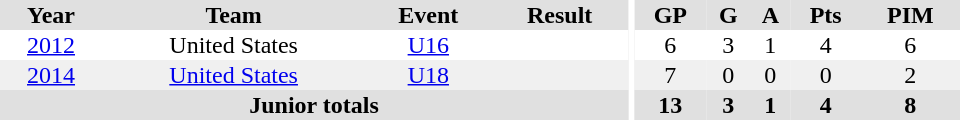<table border="0" cellpadding="1" cellspacing="0" ID="Table3" style="text-align:center; width:40em">
<tr ALIGN="center" bgcolor="#e0e0e0">
<th>Year</th>
<th>Team</th>
<th>Event</th>
<th>Result</th>
<th rowspan="99" bgcolor="#ffffff"></th>
<th>GP</th>
<th>G</th>
<th>A</th>
<th>Pts</th>
<th>PIM</th>
</tr>
<tr>
<td><a href='#'>2012</a></td>
<td>United States</td>
<td><a href='#'>U16</a></td>
<td></td>
<td>6</td>
<td>3</td>
<td>1</td>
<td>4</td>
<td>6</td>
</tr>
<tr bgcolor="#f0f0f0">
<td><a href='#'>2014</a></td>
<td><a href='#'>United States</a></td>
<td><a href='#'>U18</a></td>
<td></td>
<td>7</td>
<td>0</td>
<td>0</td>
<td>0</td>
<td>2</td>
</tr>
<tr bgcolor="#e0e0e0">
<th colspan="4">Junior totals</th>
<th>13</th>
<th>3</th>
<th>1</th>
<th>4</th>
<th>8</th>
</tr>
</table>
